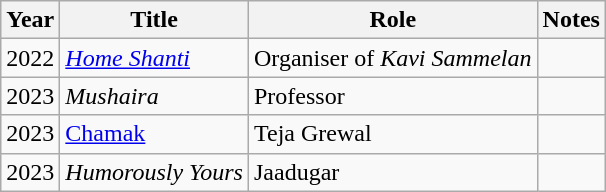<table class="wikitable sortable plainrowheaders">
<tr style="text-align:center;">
<th scope="col">Year</th>
<th scope="col">Title</th>
<th scope="col">Role</th>
<th scope="col">Notes</th>
</tr>
<tr>
<td>2022</td>
<td><em><a href='#'>Home Shanti</a></em></td>
<td>Organiser of <em>Kavi Sammelan</em></td>
<td></td>
</tr>
<tr>
<td>2023</td>
<td><em>Mushaira</em></td>
<td>Professor</td>
<td></td>
</tr>
<tr>
<td>2023</td>
<td><a href='#'>Chamak</a></td>
<td>Teja Grewal</td>
<td></td>
</tr>
<tr>
<td>2023</td>
<td><em>Humorously Yours</em></td>
<td>Jaadugar</td>
<td></td>
</tr>
</table>
